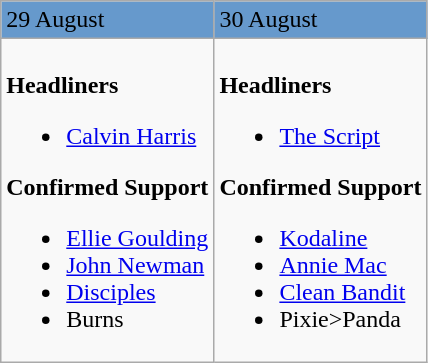<table class="wikitable">
<tr style="background:#6699CC;">
<td align=left>29 August</td>
<td align=left>30 August</td>
</tr>
<tr valign="top">
<td><br><strong> Headliners</strong><ul><li><a href='#'>Calvin Harris</a></li></ul><strong>Confirmed Support</strong><ul><li><a href='#'>Ellie Goulding</a></li><li><a href='#'>John Newman</a></li><li><a href='#'>Disciples</a></li><li>Burns</li></ul></td>
<td><br><strong>Headliners</strong><ul><li><a href='#'>The Script</a></li></ul><strong>Confirmed Support</strong><ul><li><a href='#'>Kodaline</a></li><li><a href='#'>Annie Mac</a></li><li><a href='#'>Clean Bandit</a></li><li>Pixie>Panda</li></ul></td>
</tr>
</table>
